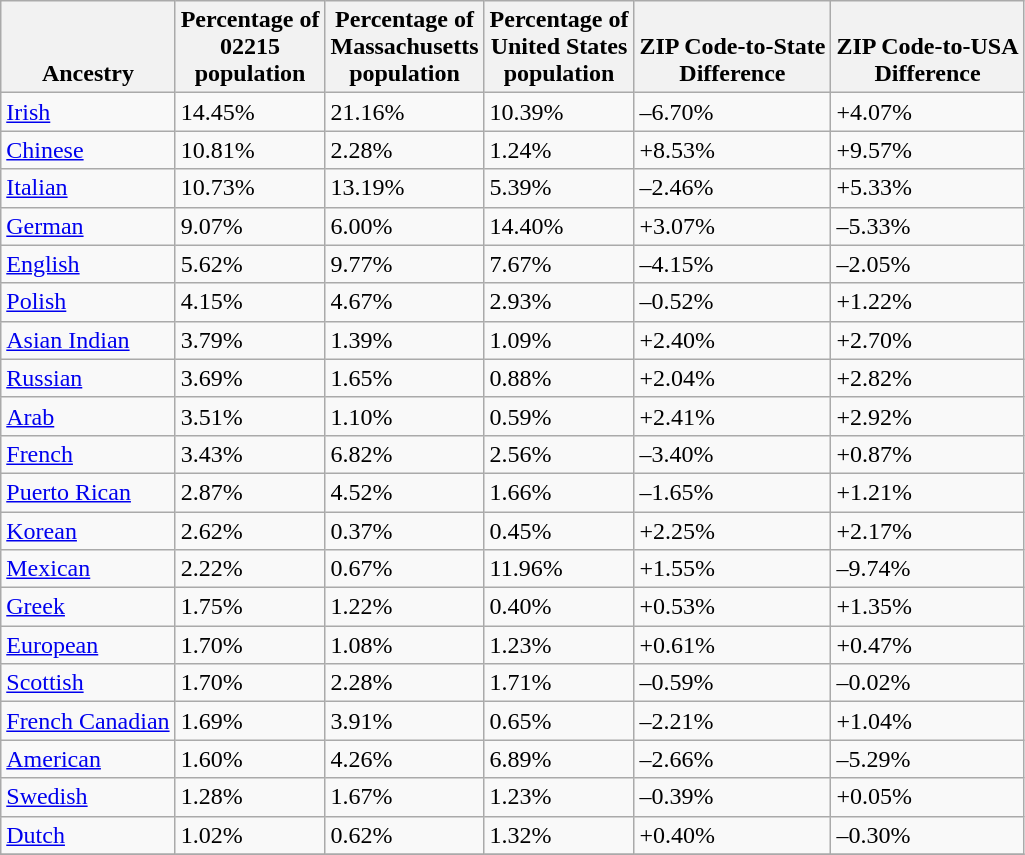<table class="wikitable sortable">
<tr valign=bottom>
<th>Ancestry</th>
<th>Percentage of<br>02215<br>population</th>
<th>Percentage of<br>Massachusetts<br>population</th>
<th>Percentage of<br>United States<br>population</th>
<th>ZIP Code-to-State<br>Difference</th>
<th>ZIP Code-to-USA<br>Difference</th>
</tr>
<tr>
<td><a href='#'>Irish</a></td>
<td>14.45%</td>
<td>21.16%</td>
<td>10.39%</td>
<td>–6.70%</td>
<td>+4.07%</td>
</tr>
<tr>
<td><a href='#'>Chinese</a></td>
<td>10.81%</td>
<td>2.28%</td>
<td>1.24%</td>
<td>+8.53%</td>
<td>+9.57%</td>
</tr>
<tr>
<td><a href='#'>Italian</a></td>
<td>10.73%</td>
<td>13.19%</td>
<td>5.39%</td>
<td>–2.46%</td>
<td>+5.33%</td>
</tr>
<tr>
<td><a href='#'>German</a></td>
<td>9.07%</td>
<td>6.00%</td>
<td>14.40%</td>
<td>+3.07%</td>
<td>–5.33%</td>
</tr>
<tr>
<td><a href='#'>English</a></td>
<td>5.62%</td>
<td>9.77%</td>
<td>7.67%</td>
<td>–4.15%</td>
<td>–2.05%</td>
</tr>
<tr>
<td><a href='#'>Polish</a></td>
<td>4.15%</td>
<td>4.67%</td>
<td>2.93%</td>
<td>–0.52%</td>
<td>+1.22%</td>
</tr>
<tr>
<td><a href='#'>Asian Indian</a></td>
<td>3.79%</td>
<td>1.39%</td>
<td>1.09%</td>
<td>+2.40%</td>
<td>+2.70%</td>
</tr>
<tr>
<td><a href='#'>Russian</a></td>
<td>3.69%</td>
<td>1.65%</td>
<td>0.88%</td>
<td>+2.04%</td>
<td>+2.82%</td>
</tr>
<tr>
<td><a href='#'>Arab</a></td>
<td>3.51%</td>
<td>1.10%</td>
<td>0.59%</td>
<td>+2.41%</td>
<td>+2.92%</td>
</tr>
<tr>
<td><a href='#'>French</a></td>
<td>3.43%</td>
<td>6.82%</td>
<td>2.56%</td>
<td>–3.40%</td>
<td>+0.87%</td>
</tr>
<tr>
<td><a href='#'>Puerto Rican</a></td>
<td>2.87%</td>
<td>4.52%</td>
<td>1.66%</td>
<td>–1.65%</td>
<td>+1.21%</td>
</tr>
<tr>
<td><a href='#'>Korean</a></td>
<td>2.62%</td>
<td>0.37%</td>
<td>0.45%</td>
<td>+2.25%</td>
<td>+2.17%</td>
</tr>
<tr>
<td><a href='#'>Mexican</a></td>
<td>2.22%</td>
<td>0.67%</td>
<td>11.96%</td>
<td>+1.55%</td>
<td>–9.74%</td>
</tr>
<tr>
<td><a href='#'>Greek</a></td>
<td>1.75%</td>
<td>1.22%</td>
<td>0.40%</td>
<td>+0.53%</td>
<td>+1.35%</td>
</tr>
<tr>
<td><a href='#'>European</a></td>
<td>1.70%</td>
<td>1.08%</td>
<td>1.23%</td>
<td>+0.61%</td>
<td>+0.47%</td>
</tr>
<tr>
<td><a href='#'>Scottish</a></td>
<td>1.70%</td>
<td>2.28%</td>
<td>1.71%</td>
<td>–0.59%</td>
<td>–0.02%</td>
</tr>
<tr>
<td><a href='#'>French Canadian</a></td>
<td>1.69%</td>
<td>3.91%</td>
<td>0.65%</td>
<td>–2.21%</td>
<td>+1.04%</td>
</tr>
<tr>
<td><a href='#'>American</a></td>
<td>1.60%</td>
<td>4.26%</td>
<td>6.89%</td>
<td>–2.66%</td>
<td>–5.29%</td>
</tr>
<tr>
<td><a href='#'>Swedish</a></td>
<td>1.28%</td>
<td>1.67%</td>
<td>1.23%</td>
<td>–0.39%</td>
<td>+0.05%</td>
</tr>
<tr>
<td><a href='#'>Dutch</a></td>
<td>1.02%</td>
<td>0.62%</td>
<td>1.32%</td>
<td>+0.40%</td>
<td>–0.30%</td>
</tr>
<tr>
</tr>
</table>
